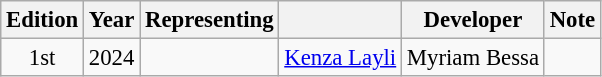<table class="wikitable" style="text-align:center; font-size:95%;">
<tr>
<th>Edition</th>
<th>Year</th>
<th>Representing</th>
<th></th>
<th>Developer</th>
<th>Note</th>
</tr>
<tr>
<td>1st</td>
<td>2024</td>
<td></td>
<td><a href='#'>Kenza Layli</a></td>
<td>Myriam Bessa</td>
<td></td>
</tr>
</table>
